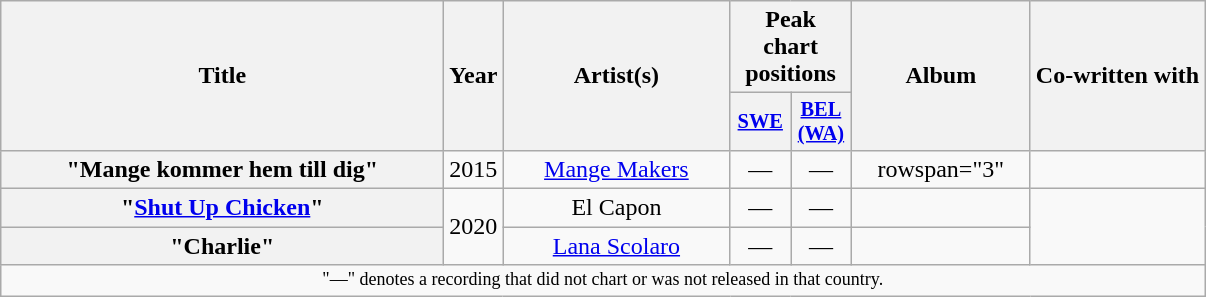<table class="wikitable plainrowheaders" style="text-align:center;">
<tr>
<th scope="col" rowspan="2" style="width:18em;">Title</th>
<th scope="col" rowspan="2" style="width:1em;">Year</th>
<th scope="col" rowspan="2" style="width:9em;">Artist(s)</th>
<th scope="col" colspan="2">Peak chart positions</th>
<th scope="col" rowspan="2" style="width:7em;">Album</th>
<th scope="col" rowspan="2">Co-written with</th>
</tr>
<tr>
<th style="width:2.5em; font-size:85%"><a href='#'>SWE</a><br></th>
<th style="width:2.5em; font-size:85%"><a href='#'>BEL<br>(WA)</a><br></th>
</tr>
<tr>
<th scope="row">"Mange kommer hem till dig"</th>
<td>2015</td>
<td><a href='#'>Mange Makers</a></td>
<td>—</td>
<td>—</td>
<td>rowspan="3" </td>
<td align="left"></td>
</tr>
<tr>
<th scope="row">"<a href='#'>Shut Up Chicken</a>"</th>
<td rowspan="2">2020</td>
<td>El Capon</td>
<td>—</td>
<td>—</td>
<td align="left"></td>
</tr>
<tr>
<th scope="row">"Charlie"</th>
<td><a href='#'>Lana Scolaro</a></td>
<td>—</td>
<td>—</td>
<td align="left"></td>
</tr>
<tr>
<td colspan="8" style="font-size:9pt">"—" denotes a recording that did not chart or was not released in that country.</td>
</tr>
</table>
